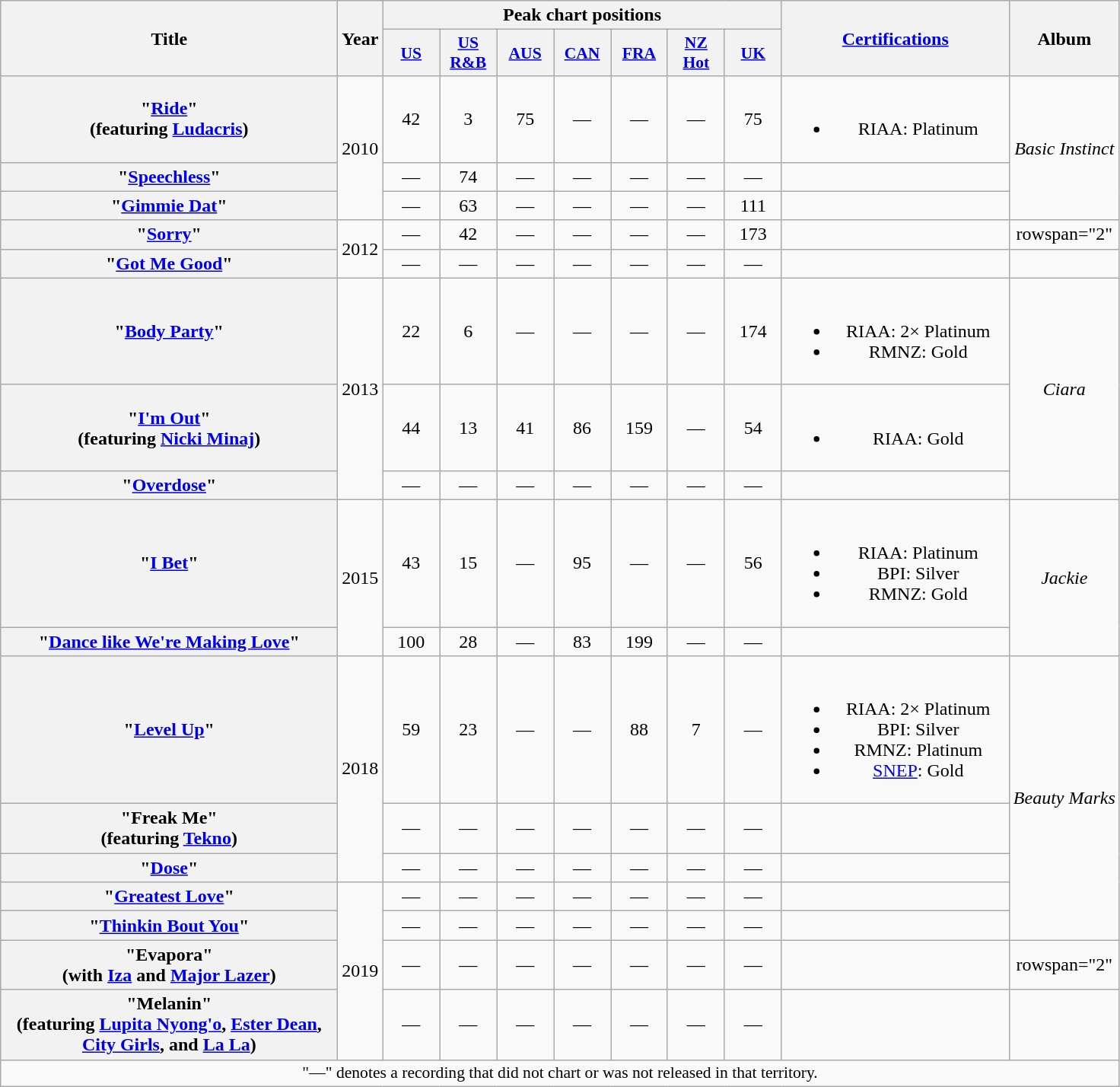<table class="wikitable plainrowheaders" style="text-align:center;">
<tr>
<th scope="col" rowspan="2" style="width:18em;">Title</th>
<th scope="col" rowspan="2">Year</th>
<th scope="col" colspan="7">Peak chart positions</th>
<th scope="col" rowspan="2" style="width:12em;"><a href='#'>Certifications</a></th>
<th scope="col" rowspan="2">Album</th>
</tr>
<tr>
<th scope="col" style="width:3em;font-size:90%;"><a href='#'>US</a><br></th>
<th scope="col" style="width:3em;font-size:90%;"><a href='#'>US R&B</a><br></th>
<th scope="col" style="width:3em;font-size:90%;"><a href='#'>AUS</a><br></th>
<th scope="col" style="width:3em;font-size:90%;"><a href='#'>CAN</a><br></th>
<th scope="col" style="width:3em;font-size:90%;"><a href='#'>FRA</a><br></th>
<th scope="col" style="width:3em;font-size:90%;"><a href='#'>NZ Hot</a><br></th>
<th scope="col" style="width:3em;font-size:90%;"><a href='#'>UK</a><br></th>
</tr>
<tr>
<th scope="row">"<a href='#'>Ride</a>"<br><span>(featuring <a href='#'>Ludacris</a>)</span></th>
<td rowspan="3">2010</td>
<td>42</td>
<td>3</td>
<td>75</td>
<td>—</td>
<td>—</td>
<td>—</td>
<td>75</td>
<td><br><ul><li>RIAA: Platinum</li></ul></td>
<td rowspan="3"><em>Basic Instinct</em></td>
</tr>
<tr>
<th scope="row">"<a href='#'>Speechless</a>"</th>
<td>—</td>
<td>74</td>
<td>—</td>
<td>—</td>
<td>—</td>
<td>—</td>
<td>—</td>
<td></td>
</tr>
<tr>
<th scope="row">"<a href='#'>Gimmie Dat</a>"</th>
<td>—</td>
<td>63</td>
<td>—</td>
<td>—</td>
<td>—</td>
<td>—</td>
<td>111</td>
<td></td>
</tr>
<tr>
<th scope="row">"<a href='#'>Sorry</a>"</th>
<td rowspan="2">2012</td>
<td>—</td>
<td>42</td>
<td>—</td>
<td>—</td>
<td>—</td>
<td>—</td>
<td>173</td>
<td></td>
<td>rowspan="2" </td>
</tr>
<tr>
<th scope="row">"<a href='#'>Got Me Good</a>"</th>
<td>—</td>
<td>—</td>
<td>—</td>
<td>—</td>
<td>—</td>
<td>—</td>
<td>—</td>
<td></td>
</tr>
<tr>
<th scope="row">"<a href='#'>Body Party</a>"</th>
<td rowspan="3">2013</td>
<td>22</td>
<td>6</td>
<td>—</td>
<td>—</td>
<td>—</td>
<td>—</td>
<td>174</td>
<td><br><ul><li>RIAA: 2× Platinum</li><li>RMNZ: Gold</li></ul></td>
<td rowspan="3"><em>Ciara</em></td>
</tr>
<tr>
<th scope="row">"<a href='#'>I'm Out</a>"<br><span>(featuring <a href='#'>Nicki Minaj</a>)</span></th>
<td>44</td>
<td>13</td>
<td>41</td>
<td>86</td>
<td>159</td>
<td>—</td>
<td>54</td>
<td><br><ul><li>RIAA: Gold</li></ul></td>
</tr>
<tr>
<th scope="row">"<a href='#'>Overdose</a>"</th>
<td>—</td>
<td>—</td>
<td>—</td>
<td>—</td>
<td>—</td>
<td>—</td>
<td>—</td>
<td></td>
</tr>
<tr>
<th scope="row">"<a href='#'>I Bet</a>"</th>
<td rowspan="2">2015</td>
<td>43</td>
<td>15</td>
<td>—</td>
<td>95</td>
<td>—</td>
<td>—</td>
<td>56</td>
<td><br><ul><li>RIAA: Platinum</li><li>BPI: Silver</li><li>RMNZ: Gold</li></ul></td>
<td rowspan="2"><em>Jackie</em></td>
</tr>
<tr>
<th scope="row">"<a href='#'>Dance like We're Making Love</a>"</th>
<td>100</td>
<td>28</td>
<td>—</td>
<td>83</td>
<td>199</td>
<td>—</td>
<td>—</td>
<td></td>
</tr>
<tr>
<th scope="row">"<a href='#'>Level Up</a>"</th>
<td rowspan="3">2018</td>
<td>59</td>
<td>23</td>
<td>—</td>
<td>—</td>
<td>88</td>
<td>7</td>
<td>—</td>
<td><br><ul><li>RIAA: 2× Platinum</li><li>BPI: Silver</li><li>RMNZ: Platinum</li><li><a href='#'>SNEP</a>: Gold</li></ul></td>
<td rowspan="5"><em>Beauty Marks</em></td>
</tr>
<tr>
<th scope="row">"Freak Me"<br><span>(featuring <a href='#'>Tekno</a>)</span></th>
<td>—</td>
<td>—</td>
<td>—</td>
<td>—</td>
<td>—</td>
<td>—</td>
<td>—</td>
<td></td>
</tr>
<tr>
<th scope="row">"<a href='#'>Dose</a>"</th>
<td>—</td>
<td>—</td>
<td>—</td>
<td>—</td>
<td>—</td>
<td>—</td>
<td>—</td>
<td></td>
</tr>
<tr>
<th scope="row">"<a href='#'>Greatest Love</a>"</th>
<td rowspan="4">2019</td>
<td>—</td>
<td>—</td>
<td>—</td>
<td>—</td>
<td>—</td>
<td>—</td>
<td>—</td>
<td></td>
</tr>
<tr>
<th scope="row">"<a href='#'>Thinkin Bout You</a>"</th>
<td>—</td>
<td>—</td>
<td>—</td>
<td>—</td>
<td>—</td>
<td>—</td>
<td>—</td>
<td></td>
</tr>
<tr>
<th scope="row">"Evapora"<br><span>(with <a href='#'>Iza</a> and <a href='#'>Major Lazer</a>)</span></th>
<td>—</td>
<td>—</td>
<td>—</td>
<td>—</td>
<td>—</td>
<td>—</td>
<td>—</td>
<td></td>
<td>rowspan="2" </td>
</tr>
<tr>
<th scope="row">"Melanin"<br><span>(featuring <a href='#'>Lupita Nyong'o</a>, <a href='#'>Ester Dean</a>, <a href='#'>City Girls</a>, and <a href='#'>La La</a>)</span></th>
<td>—</td>
<td>—</td>
<td>—</td>
<td>—</td>
<td>—</td>
<td>—</td>
<td>—</td>
<td></td>
</tr>
<tr>
<td colspan="14" style="font-size:90%">"—" denotes a recording that did not chart or was not released in that territory.</td>
</tr>
</table>
